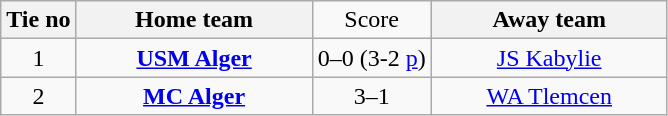<table class="wikitable" style="text-align:center">
<tr>
<th>Tie no</th>
<th width="150">Home team</th>
<td>Score</td>
<th width="150">Away team</th>
</tr>
<tr>
<td>1</td>
<td><strong><a href='#'>USM Alger</a></strong></td>
<td>0–0 (3-2 <a href='#'>p</a>)</td>
<td><a href='#'>JS Kabylie</a></td>
</tr>
<tr>
<td>2</td>
<td><strong><a href='#'>MC Alger</a></strong></td>
<td>3–1</td>
<td><a href='#'>WA Tlemcen</a></td>
</tr>
</table>
